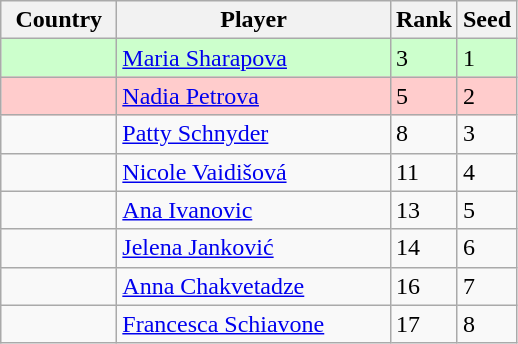<table class="sortable wikitable">
<tr>
<th width="70">Country</th>
<th width="175">Player</th>
<th>Rank</th>
<th>Seed</th>
</tr>
<tr style="background:#cfc;">
<td></td>
<td><a href='#'>Maria Sharapova</a></td>
<td>3</td>
<td>1</td>
</tr>
<tr style="background:#fcc;">
<td></td>
<td><a href='#'>Nadia Petrova</a></td>
<td>5</td>
<td>2</td>
</tr>
<tr>
<td></td>
<td><a href='#'>Patty Schnyder</a></td>
<td>8</td>
<td>3</td>
</tr>
<tr>
<td></td>
<td><a href='#'>Nicole Vaidišová</a></td>
<td>11</td>
<td>4</td>
</tr>
<tr>
<td></td>
<td><a href='#'>Ana Ivanovic</a></td>
<td>13</td>
<td>5</td>
</tr>
<tr>
<td></td>
<td><a href='#'>Jelena Janković</a></td>
<td>14</td>
<td>6</td>
</tr>
<tr>
<td></td>
<td><a href='#'>Anna Chakvetadze</a></td>
<td>16</td>
<td>7</td>
</tr>
<tr>
<td></td>
<td><a href='#'>Francesca Schiavone</a></td>
<td>17</td>
<td>8</td>
</tr>
</table>
